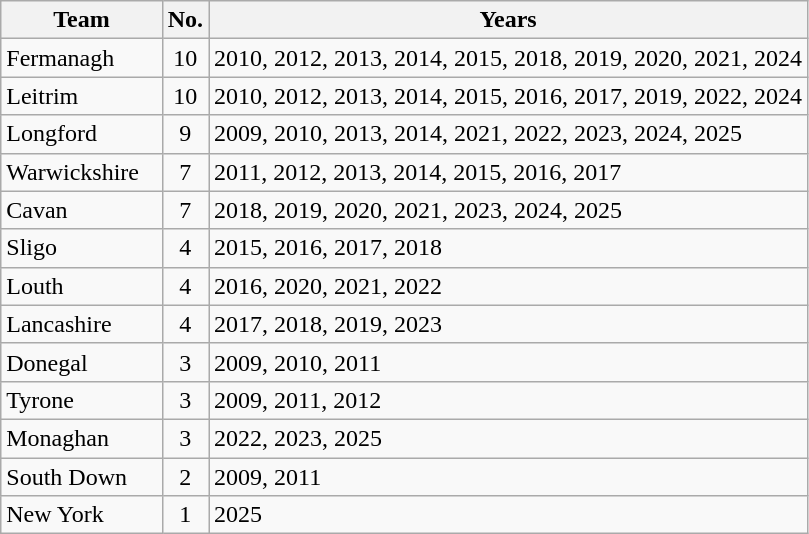<table class="wikitable sortable">
<tr>
<th width="20%">Team</th>
<th>No.</th>
<th>Years</th>
</tr>
<tr>
<td>Fermanagh</td>
<td align="center">10</td>
<td>2010, 2012, 2013, 2014, 2015, 2018, 2019, 2020, 2021, 2024</td>
</tr>
<tr>
<td>Leitrim</td>
<td align="center">10</td>
<td>2010, 2012, 2013, 2014, 2015, 2016, 2017, 2019, 2022, 2024</td>
</tr>
<tr>
<td>Longford</td>
<td align="center">9</td>
<td>2009, 2010, 2013, 2014, 2021, 2022, 2023, 2024, 2025</td>
</tr>
<tr>
<td>Warwickshire</td>
<td align="center">7</td>
<td>2011, 2012, 2013, 2014, 2015, 2016, 2017</td>
</tr>
<tr>
<td>Cavan</td>
<td align="center">7</td>
<td>2018, 2019, 2020, 2021, 2023, 2024, 2025</td>
</tr>
<tr>
<td>Sligo</td>
<td align="center">4</td>
<td>2015, 2016, 2017, 2018</td>
</tr>
<tr>
<td>Louth</td>
<td align="center">4</td>
<td>2016, 2020, 2021, 2022</td>
</tr>
<tr>
<td>Lancashire</td>
<td align="center">4</td>
<td>2017, 2018, 2019, 2023</td>
</tr>
<tr>
<td>Donegal</td>
<td align="center">3</td>
<td>2009, 2010, 2011</td>
</tr>
<tr>
<td>Tyrone</td>
<td align="center">3</td>
<td>2009, 2011, 2012</td>
</tr>
<tr>
<td>Monaghan</td>
<td align="center">3</td>
<td>2022, 2023, 2025</td>
</tr>
<tr>
<td>South Down</td>
<td align="center">2</td>
<td>2009, 2011</td>
</tr>
<tr>
<td>New York</td>
<td align="center">1</td>
<td>2025</td>
</tr>
</table>
